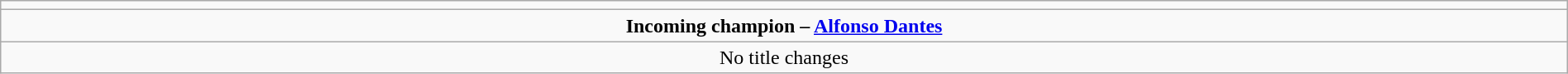<table class="wikitable" style="text-align:center; width:100%;">
<tr>
<td colspan=5></td>
</tr>
<tr>
<td colspan=5><strong>Incoming champion – <a href='#'>Alfonso Dantes</a></strong></td>
</tr>
<tr>
<td colspan="5">No title changes</td>
</tr>
</table>
